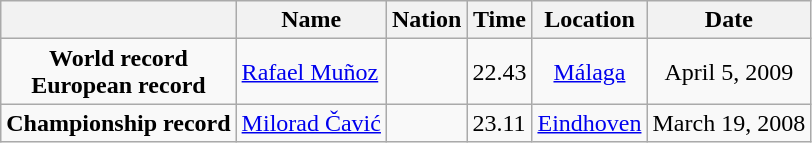<table class=wikitable style=text-align:center>
<tr>
<th></th>
<th>Name</th>
<th>Nation</th>
<th>Time</th>
<th>Location</th>
<th>Date</th>
</tr>
<tr>
<td><strong>World record</strong> <br> <strong>European record</strong></td>
<td align=left><a href='#'>Rafael Muñoz</a></td>
<td align=left></td>
<td align=left>22.43</td>
<td><a href='#'>Málaga</a></td>
<td>April 5, 2009</td>
</tr>
<tr>
<td><strong>Championship record</strong></td>
<td align=left><a href='#'>Milorad Čavić</a></td>
<td align=left></td>
<td align=left>23.11</td>
<td><a href='#'>Eindhoven</a></td>
<td>March 19, 2008</td>
</tr>
</table>
